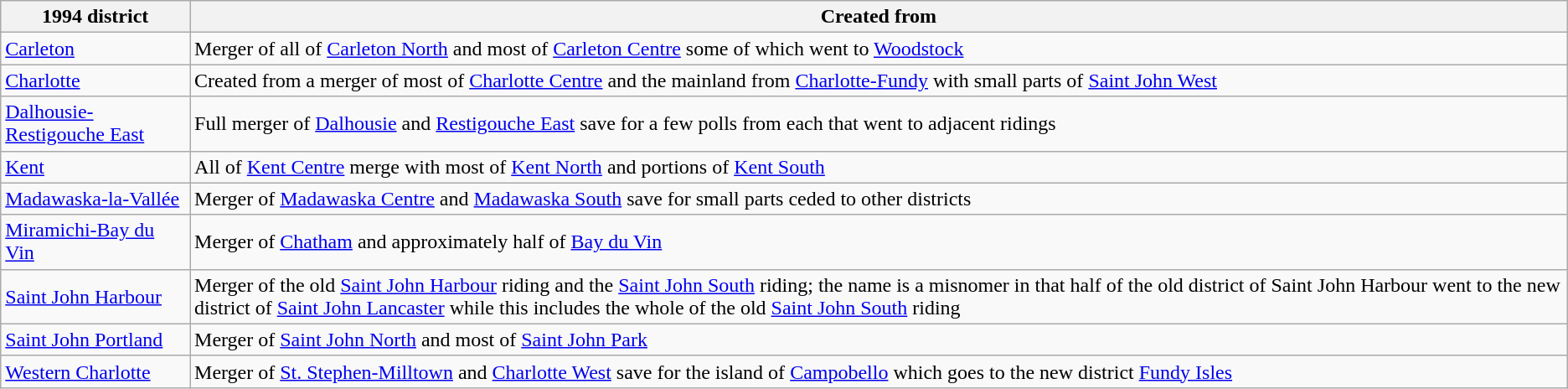<table class="wikitable">
<tr>
<th>1994 district</th>
<th>Created from</th>
</tr>
<tr>
<td><a href='#'>Carleton</a></td>
<td>Merger of all of <a href='#'>Carleton North</a> and most of <a href='#'>Carleton Centre</a> some of which went to <a href='#'>Woodstock</a></td>
</tr>
<tr>
<td><a href='#'>Charlotte</a></td>
<td>Created from a merger of most of <a href='#'>Charlotte Centre</a> and the mainland from <a href='#'>Charlotte-Fundy</a> with small parts of <a href='#'>Saint John West</a></td>
</tr>
<tr>
<td><a href='#'>Dalhousie-Restigouche East</a></td>
<td>Full merger of <a href='#'>Dalhousie</a> and <a href='#'>Restigouche East</a> save for a few polls from each that went to adjacent ridings</td>
</tr>
<tr>
<td><a href='#'>Kent</a></td>
<td>All of <a href='#'>Kent Centre</a> merge with most of <a href='#'>Kent North</a> and portions of <a href='#'>Kent South</a></td>
</tr>
<tr>
<td><a href='#'>Madawaska-la-Vallée</a></td>
<td>Merger of <a href='#'>Madawaska Centre</a> and <a href='#'>Madawaska South</a> save for small parts ceded to other districts</td>
</tr>
<tr>
<td><a href='#'>Miramichi-Bay du Vin</a></td>
<td>Merger of <a href='#'>Chatham</a> and approximately half of <a href='#'>Bay du Vin</a></td>
</tr>
<tr>
<td><a href='#'>Saint John Harbour</a></td>
<td>Merger of the old <a href='#'>Saint John Harbour</a> riding and the <a href='#'>Saint John South</a> riding; the name is a misnomer in that half of the old district of Saint John Harbour went to the new district of <a href='#'>Saint John Lancaster</a> while this includes the whole of the old <a href='#'>Saint John South</a> riding</td>
</tr>
<tr>
<td><a href='#'>Saint John Portland</a></td>
<td>Merger of <a href='#'>Saint John North</a> and most of <a href='#'>Saint John Park</a></td>
</tr>
<tr>
<td><a href='#'>Western Charlotte</a></td>
<td>Merger of <a href='#'>St. Stephen-Milltown</a> and <a href='#'>Charlotte West</a> save for the island of <a href='#'>Campobello</a> which goes to the new district <a href='#'>Fundy Isles</a></td>
</tr>
</table>
